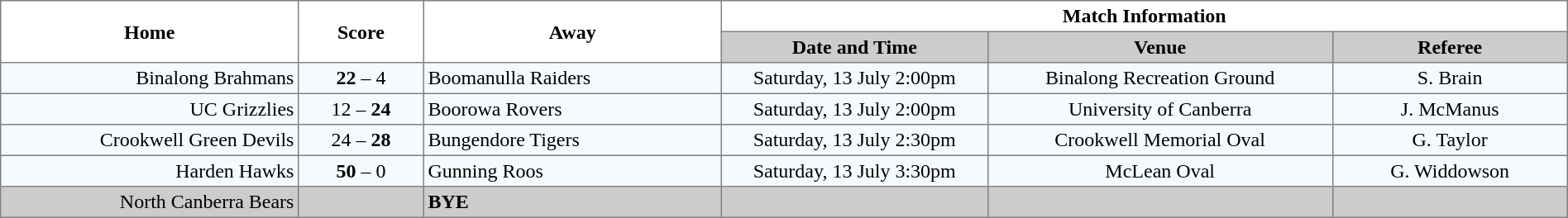<table border="1" cellpadding="3" cellspacing="0" width="100%" style="border-collapse:collapse;  text-align:center;">
<tr>
<th rowspan="2" width="19%">Home</th>
<th rowspan="2" width="8%">Score</th>
<th rowspan="2" width="19%">Away</th>
<th colspan="3">Match Information</th>
</tr>
<tr bgcolor="#CCCCCC">
<th width="17%">Date and Time</th>
<th width="22%">Venue</th>
<th width="50%">Referee</th>
</tr>
<tr style="text-align:center; background:#f5faff;">
<td align="right">Binalong Brahmans </td>
<td align="center"><strong>22</strong> – 4</td>
<td align="left"> Boomanulla Raiders</td>
<td>Saturday, 13 July 2:00pm</td>
<td>Binalong Recreation Ground</td>
<td>S. Brain</td>
</tr>
<tr style="text-align:center; background:#f5faff;">
<td align="right">UC Grizzlies </td>
<td align="center">12 – <strong>24</strong></td>
<td align="left"><strong></strong> Boorowa Rovers</td>
<td>Saturday, 13 July 2:00pm</td>
<td>University of Canberra</td>
<td>J. McManus</td>
</tr>
<tr style="text-align:center; background:#f5faff;">
<td align="right">Crookwell Green Devils </td>
<td align="center">24 – <strong>28</strong></td>
<td align="left"> Bungendore Tigers</td>
<td>Saturday, 13 July 2:30pm</td>
<td>Crookwell Memorial Oval</td>
<td>G. Taylor</td>
</tr>
<tr style="text-align:center; background:#f5faff;">
<td align="right">Harden Hawks </td>
<td align="center"><strong>50</strong> – 0</td>
<td align="left"> Gunning Roos</td>
<td>Saturday, 13 July 3:30pm</td>
<td>McLean Oval</td>
<td>G. Widdowson</td>
</tr>
<tr style="text-align:center; background:#CCCCCC;">
<td align="right">North Canberra Bears </td>
<td></td>
<td align="left"><strong>BYE</strong></td>
<td></td>
<td></td>
<td></td>
</tr>
</table>
